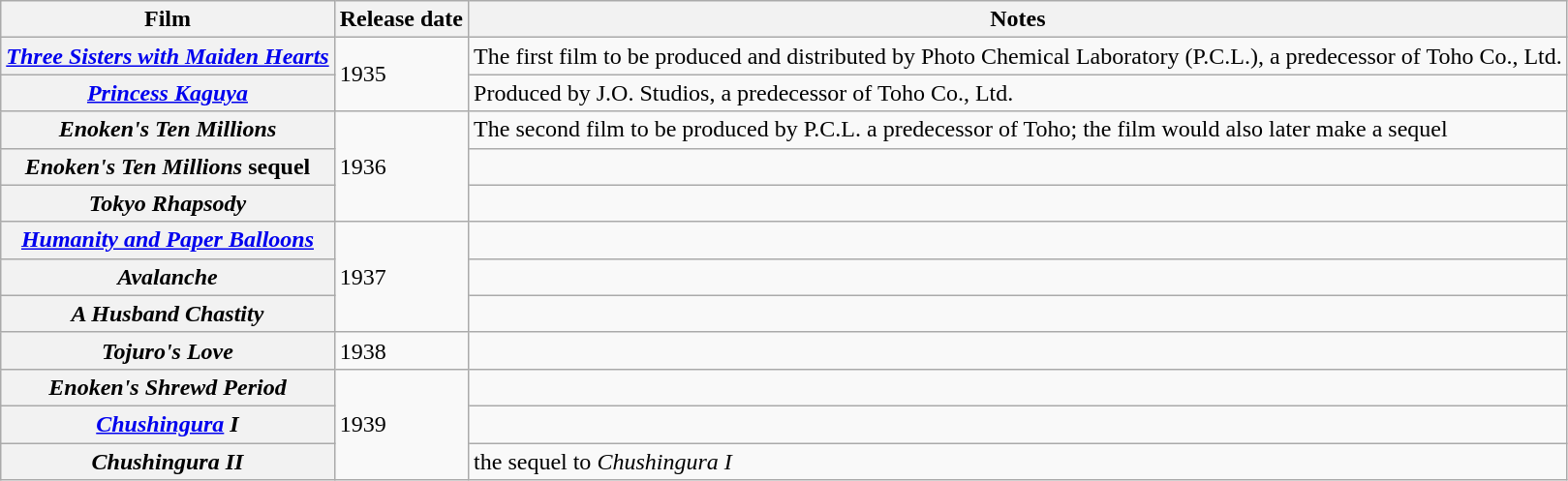<table class="wikitable">
<tr>
<th>Film</th>
<th>Release date</th>
<th>Notes</th>
</tr>
<tr>
<th scope="row"><em><a href='#'>Three Sisters with Maiden Hearts</a></em></th>
<td rowspan="2">1935</td>
<td>The first film to be produced and distributed by Photo Chemical Laboratory (P.C.L.), a predecessor of Toho Co., Ltd.</td>
</tr>
<tr>
<th scope="row"><em><a href='#'>Princess Kaguya</a></em></th>
<td>Produced by J.O. Studios, a predecessor of Toho Co., Ltd.</td>
</tr>
<tr>
<th scope="row"><em>Enoken's Ten Millions</em></th>
<td rowspan="3">1936</td>
<td>The second film to be produced by P.C.L. a predecessor of Toho; the film would also later make a sequel</td>
</tr>
<tr>
<th scope="row"><em>Enoken's Ten Millions</em> sequel</th>
<td></td>
</tr>
<tr>
<th scope="row"><em>Tokyo Rhapsody</em></th>
<td></td>
</tr>
<tr>
<th scope="row"><em><a href='#'>Humanity and Paper Balloons</a></em></th>
<td rowspan="3">1937</td>
<td></td>
</tr>
<tr>
<th scope="row"><em>Avalanche</em></th>
<td></td>
</tr>
<tr>
<th scope="row"><em>A Husband Chastity</em></th>
<td></td>
</tr>
<tr>
<th scope="row"><em>Tojuro's Love</em></th>
<td>1938</td>
<td></td>
</tr>
<tr>
<th scope="row"><em>Enoken's Shrewd Period</em></th>
<td rowspan="3">1939</td>
<td></td>
</tr>
<tr>
<th scope="row"><em><a href='#'>Chushingura</a> I</em></th>
<td></td>
</tr>
<tr>
<th scope="row"><em>Chushingura II</em></th>
<td>the sequel to <em>Chushingura I</em></td>
</tr>
</table>
